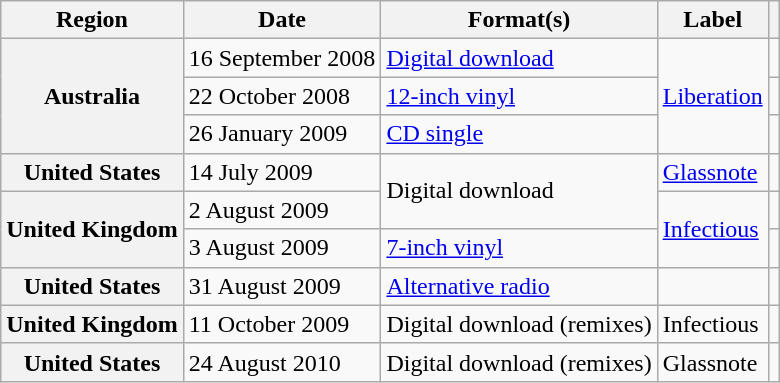<table class="wikitable plainrowheaders">
<tr>
<th scope="col">Region</th>
<th scope="col">Date</th>
<th scope="col">Format(s)</th>
<th scope="col">Label</th>
<th scope="col"></th>
</tr>
<tr>
<th scope="row" rowspan="3">Australia</th>
<td>16 September 2008</td>
<td><a href='#'>Digital download</a></td>
<td rowspan="3"><a href='#'>Liberation</a></td>
<td></td>
</tr>
<tr>
<td>22 October 2008</td>
<td><a href='#'>12-inch vinyl</a></td>
<td></td>
</tr>
<tr>
<td>26 January 2009</td>
<td><a href='#'>CD single</a></td>
<td></td>
</tr>
<tr>
<th scope="row">United States</th>
<td>14 July 2009</td>
<td rowspan="2">Digital download</td>
<td><a href='#'>Glassnote</a></td>
<td></td>
</tr>
<tr>
<th scope="row" rowspan="2">United Kingdom</th>
<td>2 August 2009</td>
<td rowspan="2"><a href='#'>Infectious</a></td>
<td></td>
</tr>
<tr>
<td>3 August 2009</td>
<td><a href='#'>7-inch vinyl</a></td>
<td></td>
</tr>
<tr>
<th scope="row">United States</th>
<td>31 August 2009</td>
<td><a href='#'>Alternative radio</a></td>
<td></td>
<td></td>
</tr>
<tr>
<th scope="row">United Kingdom</th>
<td>11 October 2009</td>
<td>Digital download (remixes)</td>
<td>Infectious</td>
<td></td>
</tr>
<tr>
<th scope="row">United States</th>
<td>24 August 2010</td>
<td>Digital download (remixes)</td>
<td>Glassnote</td>
<td></td>
</tr>
</table>
